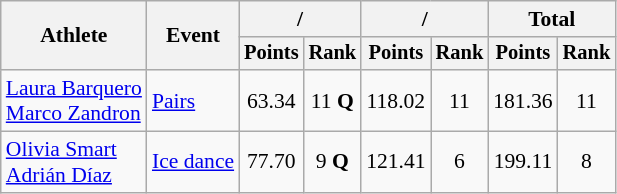<table class=wikitable style=font-size:90%;text-align:center>
<tr>
<th rowspan="2">Athlete</th>
<th rowspan="2">Event</th>
<th colspan="2"> / </th>
<th colspan="2"> / </th>
<th colspan="2">Total</th>
</tr>
<tr style="font-size:95%">
<th>Points</th>
<th>Rank</th>
<th>Points</th>
<th>Rank</th>
<th>Points</th>
<th>Rank</th>
</tr>
<tr>
<td align=left><a href='#'>Laura Barquero</a><br><a href='#'>Marco Zandron</a></td>
<td align=left><a href='#'>Pairs</a></td>
<td>63.34</td>
<td>11 <strong>Q</strong></td>
<td>118.02</td>
<td>11</td>
<td>181.36</td>
<td>11</td>
</tr>
<tr>
<td align=left><a href='#'>Olivia Smart</a><br><a href='#'>Adrián Díaz</a></td>
<td align=left><a href='#'>Ice dance</a></td>
<td>77.70</td>
<td>9 <strong>Q</strong></td>
<td>121.41</td>
<td>6</td>
<td>199.11</td>
<td>8</td>
</tr>
</table>
